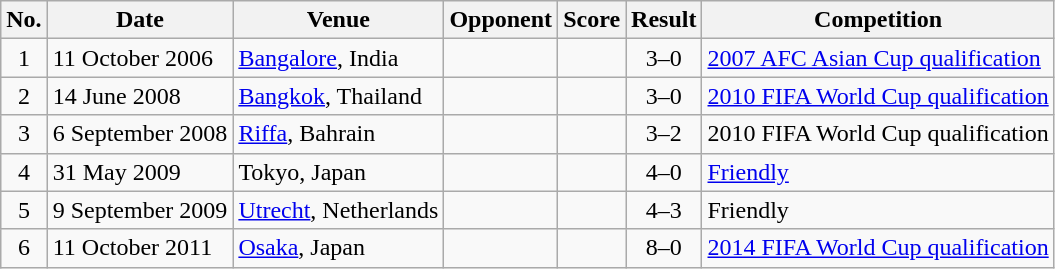<table class="wikitable sortable">
<tr>
<th scope="col">No.</th>
<th scope="col">Date</th>
<th scope="col">Venue</th>
<th scope="col">Opponent</th>
<th scope="col">Score</th>
<th scope="col">Result</th>
<th scope="col">Competition</th>
</tr>
<tr>
<td align="center">1</td>
<td>11 October 2006</td>
<td><a href='#'>Bangalore</a>, India</td>
<td></td>
<td></td>
<td align="center">3–0</td>
<td><a href='#'>2007 AFC Asian Cup qualification</a></td>
</tr>
<tr>
<td align="center">2</td>
<td>14 June 2008</td>
<td><a href='#'>Bangkok</a>, Thailand</td>
<td></td>
<td></td>
<td align="center">3–0</td>
<td><a href='#'>2010 FIFA World Cup qualification</a></td>
</tr>
<tr>
<td align="center">3</td>
<td>6 September 2008</td>
<td><a href='#'>Riffa</a>, Bahrain</td>
<td></td>
<td></td>
<td align="center">3–2</td>
<td>2010 FIFA World Cup qualification</td>
</tr>
<tr>
<td align="center">4</td>
<td>31 May 2009</td>
<td>Tokyo, Japan</td>
<td></td>
<td></td>
<td align="center">4–0</td>
<td><a href='#'>Friendly</a></td>
</tr>
<tr>
<td align="center">5</td>
<td>9 September 2009</td>
<td><a href='#'>Utrecht</a>, Netherlands</td>
<td></td>
<td></td>
<td align="center">4–3</td>
<td>Friendly</td>
</tr>
<tr>
<td align="center">6</td>
<td>11 October 2011</td>
<td><a href='#'>Osaka</a>, Japan</td>
<td></td>
<td></td>
<td align="center">8–0</td>
<td><a href='#'>2014 FIFA World Cup qualification</a></td>
</tr>
</table>
